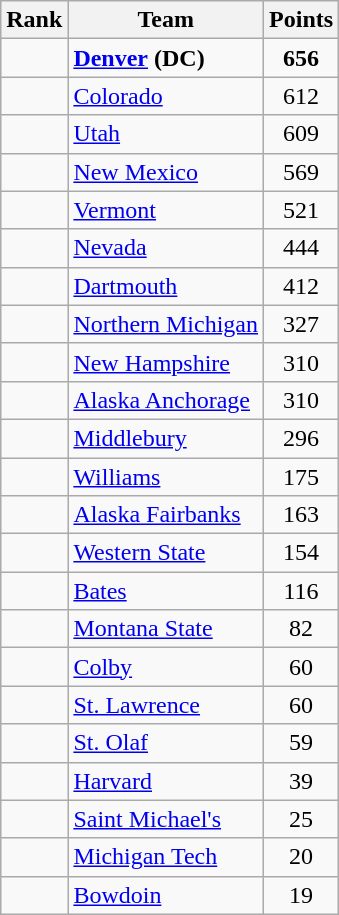<table class="wikitable sortable" style="text-align:center">
<tr>
<th>Rank</th>
<th>Team</th>
<th>Points</th>
</tr>
<tr>
<td></td>
<td align=left><strong><a href='#'>Denver</a></strong> <strong>(DC)</strong></td>
<td><strong>656</strong></td>
</tr>
<tr>
<td></td>
<td align=left><a href='#'>Colorado</a></td>
<td>612</td>
</tr>
<tr>
<td></td>
<td align=left><a href='#'>Utah</a></td>
<td>609</td>
</tr>
<tr>
<td></td>
<td align=left><a href='#'>New Mexico</a></td>
<td>569</td>
</tr>
<tr>
<td></td>
<td align=left><a href='#'>Vermont</a></td>
<td>521</td>
</tr>
<tr>
<td></td>
<td align=left><a href='#'>Nevada</a></td>
<td>444</td>
</tr>
<tr>
<td></td>
<td align=left><a href='#'>Dartmouth</a></td>
<td>412</td>
</tr>
<tr>
<td></td>
<td align=left><a href='#'>Northern Michigan</a></td>
<td>327</td>
</tr>
<tr>
<td></td>
<td align=left><a href='#'>New Hampshire</a></td>
<td>310</td>
</tr>
<tr>
<td></td>
<td align=left><a href='#'>Alaska Anchorage</a></td>
<td>310</td>
</tr>
<tr>
<td></td>
<td align=left><a href='#'>Middlebury</a></td>
<td>296</td>
</tr>
<tr>
<td></td>
<td align=left><a href='#'>Williams</a></td>
<td>175</td>
</tr>
<tr>
<td></td>
<td align=left><a href='#'>Alaska Fairbanks</a></td>
<td>163</td>
</tr>
<tr>
<td></td>
<td align=left><a href='#'>Western State</a></td>
<td>154</td>
</tr>
<tr>
<td></td>
<td align=left><a href='#'>Bates</a></td>
<td>116</td>
</tr>
<tr>
<td></td>
<td align=left><a href='#'>Montana State</a></td>
<td>82</td>
</tr>
<tr>
<td></td>
<td align=left><a href='#'>Colby</a></td>
<td>60</td>
</tr>
<tr>
<td></td>
<td align=left><a href='#'>St. Lawrence</a></td>
<td>60</td>
</tr>
<tr>
<td></td>
<td align=left><a href='#'>St. Olaf</a></td>
<td>59</td>
</tr>
<tr>
<td></td>
<td align=left><a href='#'>Harvard</a></td>
<td>39</td>
</tr>
<tr>
<td></td>
<td align=left><a href='#'>Saint Michael's</a></td>
<td>25</td>
</tr>
<tr>
<td></td>
<td align=left><a href='#'>Michigan Tech</a></td>
<td>20</td>
</tr>
<tr>
<td></td>
<td align=left><a href='#'>Bowdoin</a></td>
<td>19</td>
</tr>
</table>
